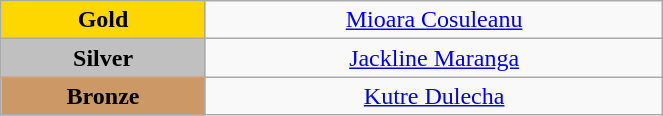<table class="wikitable" style="text-align:center; " width="35%">
<tr>
<td bgcolor="gold"><strong>Gold</strong></td>
<td><a href='#'>Mioara Cosuleanu</a><br>  <small><em></em></small></td>
</tr>
<tr>
<td bgcolor="silver"><strong>Silver</strong></td>
<td><a href='#'>Jackline Maranga</a><br>  <small><em></em></small></td>
</tr>
<tr>
<td bgcolor="CC9966"><strong>Bronze</strong></td>
<td><a href='#'>Kutre Dulecha</a><br>  <small><em></em></small></td>
</tr>
</table>
